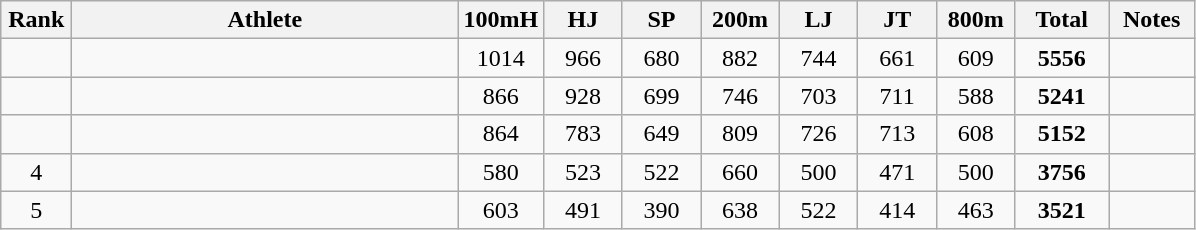<table class=wikitable style="text-align:center">
<tr>
<th width=40>Rank</th>
<th width=250>Athlete</th>
<th width=45>100mH</th>
<th width=45>HJ</th>
<th width=45>SP</th>
<th width=45>200m</th>
<th width=45>LJ</th>
<th width=45>JT</th>
<th width=45>800m</th>
<th width=55>Total</th>
<th width=50>Notes</th>
</tr>
<tr>
<td></td>
<td align=left></td>
<td>1014</td>
<td>966</td>
<td>680</td>
<td>882</td>
<td>744</td>
<td>661</td>
<td>609</td>
<td><strong>5556</strong></td>
<td></td>
</tr>
<tr>
<td></td>
<td align=left></td>
<td>866</td>
<td>928</td>
<td>699</td>
<td>746</td>
<td>703</td>
<td>711</td>
<td>588</td>
<td><strong>5241</strong></td>
<td></td>
</tr>
<tr>
<td></td>
<td align=left></td>
<td>864</td>
<td>783</td>
<td>649</td>
<td>809</td>
<td>726</td>
<td>713</td>
<td>608</td>
<td><strong>5152</strong></td>
<td></td>
</tr>
<tr>
<td>4</td>
<td align=left></td>
<td>580</td>
<td>523</td>
<td>522</td>
<td>660</td>
<td>500</td>
<td>471</td>
<td>500</td>
<td><strong>3756</strong></td>
<td></td>
</tr>
<tr>
<td>5</td>
<td align=left></td>
<td>603</td>
<td>491</td>
<td>390</td>
<td>638</td>
<td>522</td>
<td>414</td>
<td>463</td>
<td><strong>3521</strong></td>
<td></td>
</tr>
</table>
